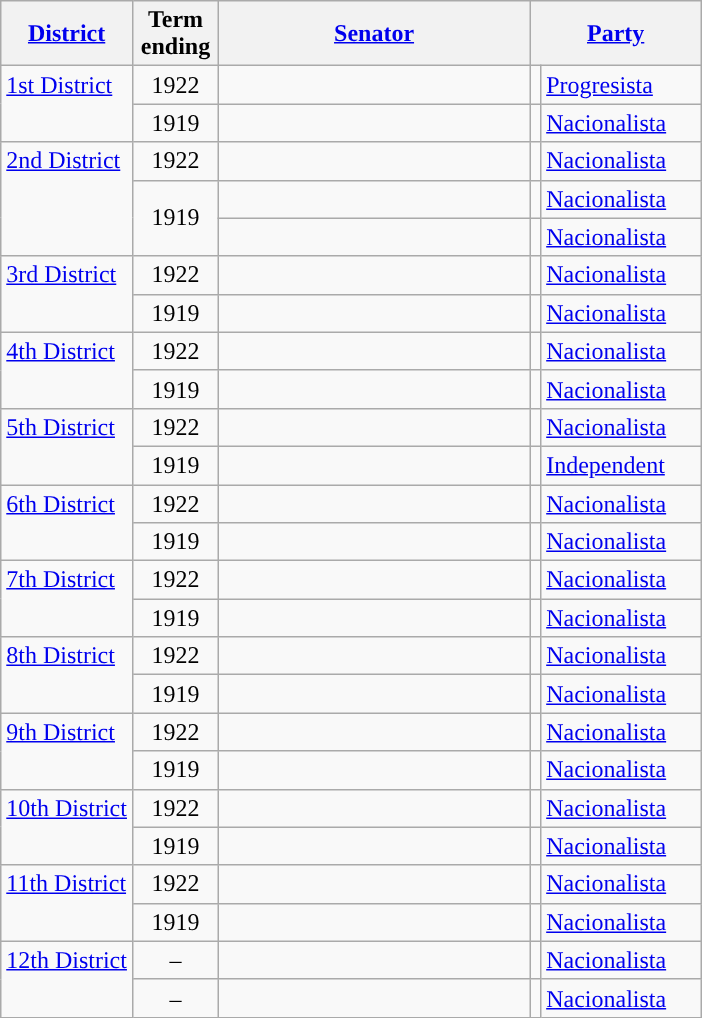<table class="wikitable sortable">
<tr>
<th><a href='#'>District</a></th>
<th width="50px">Term ending</th>
<th width="200px"><a href='#'>Senator</a></th>
<th colspan="2"><a href='#'>Party</a></th>
</tr>
<tr>
<td rowspan="2" valign="top"><a href='#'>1st District</a></td>
<td align="center">1922</td>
<td></td>
<td></td>
<td width="100px"><a href='#'>Progresista</a></td>
</tr>
<tr>
<td align="center">1919</td>
<td></td>
<td></td>
<td><a href='#'>Nacionalista</a></td>
</tr>
<tr>
<td rowspan="3" valign="top"><a href='#'>2nd District</a></td>
<td align="center">1922</td>
<td></td>
<td></td>
<td><a href='#'>Nacionalista</a></td>
</tr>
<tr>
<td rowspan="2" align="center">1919</td>
<td></td>
<td></td>
<td><a href='#'>Nacionalista</a></td>
</tr>
<tr>
<td></td>
<td></td>
<td><a href='#'>Nacionalista</a></td>
</tr>
<tr>
<td rowspan="2" valign="top"><a href='#'>3rd District</a></td>
<td align="center">1922</td>
<td></td>
<td></td>
<td><a href='#'>Nacionalista</a></td>
</tr>
<tr>
<td align="center">1919</td>
<td></td>
<td></td>
<td><a href='#'>Nacionalista</a></td>
</tr>
<tr>
<td rowspan="2" valign="top"><a href='#'>4th District</a></td>
<td align="center">1922</td>
<td></td>
<td></td>
<td><a href='#'>Nacionalista</a></td>
</tr>
<tr>
<td align="center">1919</td>
<td></td>
<td></td>
<td><a href='#'>Nacionalista</a></td>
</tr>
<tr>
<td rowspan="2" valign="top"><a href='#'>5th District</a></td>
<td align="center">1922</td>
<td></td>
<td></td>
<td><a href='#'>Nacionalista</a></td>
</tr>
<tr>
<td align="center">1919</td>
<td></td>
<td></td>
<td><a href='#'>Independent</a></td>
</tr>
<tr>
<td rowspan="2" valign="top"><a href='#'>6th District</a></td>
<td align="center">1922</td>
<td></td>
<td></td>
<td><a href='#'>Nacionalista</a></td>
</tr>
<tr>
<td align="center">1919</td>
<td></td>
<td></td>
<td><a href='#'>Nacionalista</a></td>
</tr>
<tr>
<td rowspan="2" valign="top"><a href='#'>7th District</a></td>
<td align="center">1922</td>
<td></td>
<td></td>
<td><a href='#'>Nacionalista</a></td>
</tr>
<tr>
<td align="center">1919</td>
<td></td>
<td></td>
<td><a href='#'>Nacionalista</a></td>
</tr>
<tr>
<td rowspan="2" valign="top"><a href='#'>8th District</a></td>
<td align="center">1922</td>
<td></td>
<td></td>
<td><a href='#'>Nacionalista</a></td>
</tr>
<tr>
<td align="center">1919</td>
<td></td>
<td></td>
<td><a href='#'>Nacionalista</a></td>
</tr>
<tr>
<td rowspan="2" valign="top"><a href='#'>9th District</a></td>
<td align="center">1922</td>
<td></td>
<td></td>
<td><a href='#'>Nacionalista</a></td>
</tr>
<tr>
<td align="center">1919</td>
<td></td>
<td></td>
<td><a href='#'>Nacionalista</a></td>
</tr>
<tr>
<td rowspan="2" valign="top"><a href='#'>10th District</a></td>
<td align="center">1922</td>
<td></td>
<td></td>
<td><a href='#'>Nacionalista</a></td>
</tr>
<tr>
<td align="center">1919</td>
<td></td>
<td></td>
<td><a href='#'>Nacionalista</a></td>
</tr>
<tr>
<td rowspan="2" valign="top"><a href='#'>11th District</a></td>
<td align="center">1922</td>
<td></td>
<td></td>
<td><a href='#'>Nacionalista</a></td>
</tr>
<tr>
<td align="center">1919</td>
<td></td>
<td></td>
<td><a href='#'>Nacionalista</a></td>
</tr>
<tr>
<td rowspan="2" valign="top"><a href='#'>12th District</a></td>
<td align="center">–</td>
<td></td>
<td></td>
<td><a href='#'>Nacionalista</a></td>
</tr>
<tr>
<td align="center">–</td>
<td></td>
<td></td>
<td><a href='#'>Nacionalista</a></td>
</tr>
</table>
